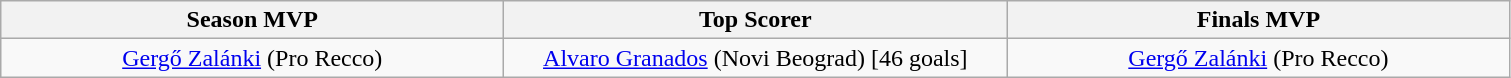<table class="wikitable" style="text-align:center">
<tr>
<th width=328>Season MVP</th>
<th width=328>Top Scorer</th>
<th width=328>Finals MVP</th>
</tr>
<tr>
<td> <a href='#'>Gergő Zalánki</a> (Pro Recco)</td>
<td> <a href='#'>Alvaro Granados</a> (Novi Beograd) [46 goals]</td>
<td> <a href='#'>Gergő Zalánki</a> (Pro Recco)</td>
</tr>
</table>
